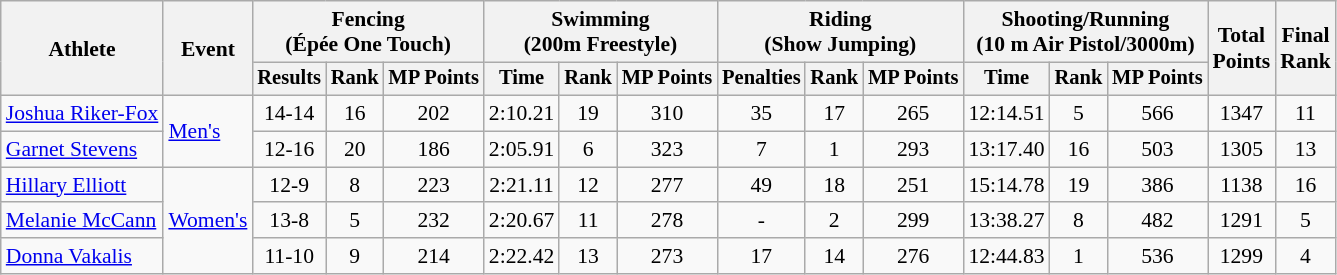<table class="wikitable" style="font-size:90%">
<tr>
<th rowspan=2>Athlete</th>
<th rowspan=2>Event</th>
<th colspan=3>Fencing<br><span> (Épée One Touch)</span></th>
<th colspan=3>Swimming<br><span> (200m Freestyle)</span></th>
<th colspan=3>Riding<br><span> (Show Jumping)</span></th>
<th colspan=3>Shooting/Running<br><span>(10 m Air Pistol/3000m)</span></th>
<th rowspan=2>Total<br>Points</th>
<th rowspan=2>Final<br>Rank</th>
</tr>
<tr style="font-size:95%">
<th>Results</th>
<th>Rank</th>
<th>MP Points</th>
<th>Time</th>
<th>Rank</th>
<th>MP Points</th>
<th>Penalties</th>
<th>Rank</th>
<th>MP Points</th>
<th>Time</th>
<th>Rank</th>
<th>MP Points</th>
</tr>
<tr align=center>
<td align=left><a href='#'>Joshua Riker-Fox</a></td>
<td rowspan=2 align=left><a href='#'>Men's</a></td>
<td>14-14</td>
<td>16</td>
<td>202</td>
<td>2:10.21</td>
<td>19</td>
<td>310</td>
<td>35</td>
<td>17</td>
<td>265</td>
<td>12:14.51</td>
<td>5</td>
<td>566</td>
<td>1347</td>
<td>11</td>
</tr>
<tr align=center>
<td align=left><a href='#'>Garnet Stevens</a></td>
<td>12-16</td>
<td>20</td>
<td>186</td>
<td>2:05.91</td>
<td>6</td>
<td>323</td>
<td>7</td>
<td>1</td>
<td>293</td>
<td>13:17.40</td>
<td>16</td>
<td>503</td>
<td>1305</td>
<td>13</td>
</tr>
<tr align=center>
<td align=left><a href='#'>Hillary Elliott</a></td>
<td rowspan=3 align=left><a href='#'>Women's</a></td>
<td>12-9</td>
<td>8</td>
<td>223</td>
<td>2:21.11</td>
<td>12</td>
<td>277</td>
<td>49</td>
<td>18</td>
<td>251</td>
<td>15:14.78</td>
<td>19</td>
<td>386</td>
<td>1138</td>
<td>16</td>
</tr>
<tr align=center>
<td align=left><a href='#'>Melanie McCann</a></td>
<td>13-8</td>
<td>5</td>
<td>232</td>
<td>2:20.67</td>
<td>11</td>
<td>278</td>
<td>-</td>
<td>2</td>
<td>299</td>
<td>13:38.27</td>
<td>8</td>
<td>482</td>
<td>1291</td>
<td>5</td>
</tr>
<tr align=center>
<td align=left><a href='#'>Donna Vakalis</a></td>
<td>11-10</td>
<td>9</td>
<td>214</td>
<td>2:22.42</td>
<td>13</td>
<td>273</td>
<td>17</td>
<td>14</td>
<td>276</td>
<td>12:44.83</td>
<td>1</td>
<td>536</td>
<td>1299</td>
<td>4</td>
</tr>
</table>
